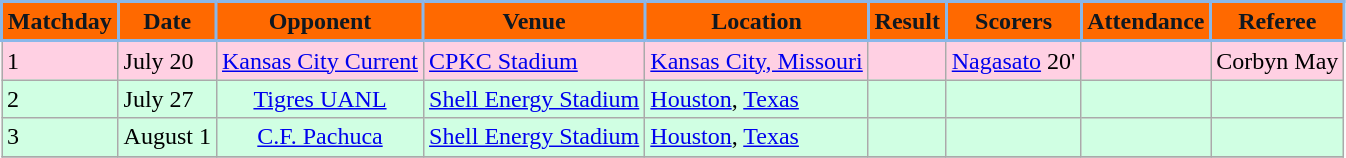<table class="wikitable" align="center">
<tr>
<th scope=col style="background:#FF6900; color:#101820; border:2px solid #8AB7E9;" text-align:center;">Matchday</th>
<th style="background:#FF6900; color:#101820; border:2px solid #8AB7E9;" text-align:center;">Date</th>
<th style="background:#FF6900; color:#101820; border:2px solid #8AB7E9;" text-align:center;">Opponent</th>
<th style="background:#FF6900; color:#101820; border:2px solid #8AB7E9;" text-align:center;">Venue</th>
<th style="background:#FF6900; color:#101820; border:2px solid #8AB7E9;" text-align:center;">Location</th>
<th style="background:#FF6900; color:#101820; border:2px solid #8AB7E9;" text-align:center;">Result</th>
<th style="background:#FF6900; color:#101820; border:2px solid #8AB7E9;" text-align:center;">Scorers</th>
<th style="background:#FF6900; color:#101820; border:2px solid #8AB7E9;" text-align:center;">Attendance</th>
<th style="background:#FF6900; color:#101820; border:2px solid #8AB7E9;" text-align:center;">Referee</th>
</tr>
<tr bgcolor = ffd0e3>
<td>1</td>
<td>July 20</td>
<td align=center> <a href='#'>Kansas City Current</a></td>
<td><a href='#'>CPKC Stadium</a></td>
<td><a href='#'>Kansas City, Missouri</a></td>
<td align=center></td>
<td align=center><a href='#'>Nagasato</a> 20'</td>
<td align=center></td>
<td align=center>Corbyn May</td>
</tr>
<tr bgcolor = #d0ffe3>
<td>2</td>
<td>July 27</td>
<td align=center> <a href='#'>Tigres UANL</a></td>
<td><a href='#'>Shell Energy Stadium</a></td>
<td><a href='#'>Houston</a>, <a href='#'>Texas</a></td>
<td align=center></td>
<td align=center></td>
<td align=center></td>
<td align=center></td>
</tr>
<tr bgcolor = #d0ffe3>
<td>3</td>
<td>August 1</td>
<td align=center> <a href='#'>C.F. Pachuca</a></td>
<td><a href='#'>Shell Energy Stadium</a></td>
<td><a href='#'>Houston</a>, <a href='#'>Texas</a></td>
<td align=center></td>
<td align=center></td>
<td align=center></td>
<td align=center></td>
</tr>
<tr>
</tr>
</table>
